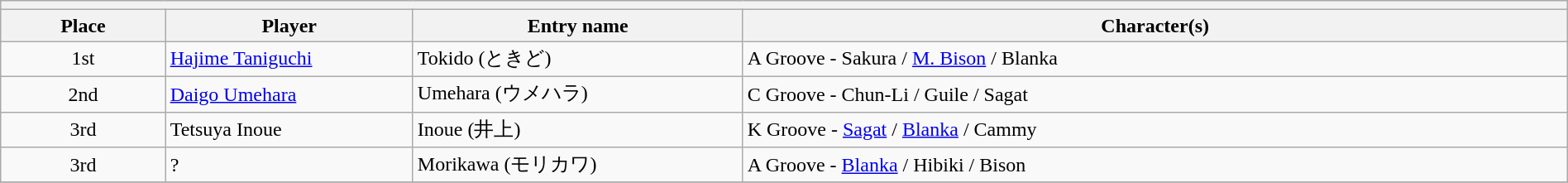<table class="wikitable" width=100%>
<tr>
<th colspan=4></th>
</tr>
<tr>
<th width=10%>Place</th>
<th width=15%>Player</th>
<th width=20%>Entry name</th>
<th width=50%>Character(s)</th>
</tr>
<tr>
<td align=center>1st</td>
<td><a href='#'>Hajime Taniguchi</a></td>
<td>Tokido (ときど)</td>
<td>A Groove - Sakura / <a href='#'>M. Bison</a> / Blanka</td>
</tr>
<tr>
<td align=center>2nd</td>
<td><a href='#'>Daigo Umehara</a></td>
<td>Umehara (ウメハラ)</td>
<td>C Groove - Chun-Li / Guile / Sagat</td>
</tr>
<tr>
<td align=center>3rd</td>
<td>Tetsuya Inoue</td>
<td>Inoue (井上)</td>
<td>K Groove - <a href='#'>Sagat</a> / <a href='#'>Blanka</a> / Cammy</td>
</tr>
<tr>
<td align=center>3rd</td>
<td>?</td>
<td>Morikawa (モリカワ)</td>
<td>A Groove - <a href='#'>Blanka</a> / Hibiki / Bison</td>
</tr>
<tr>
</tr>
</table>
